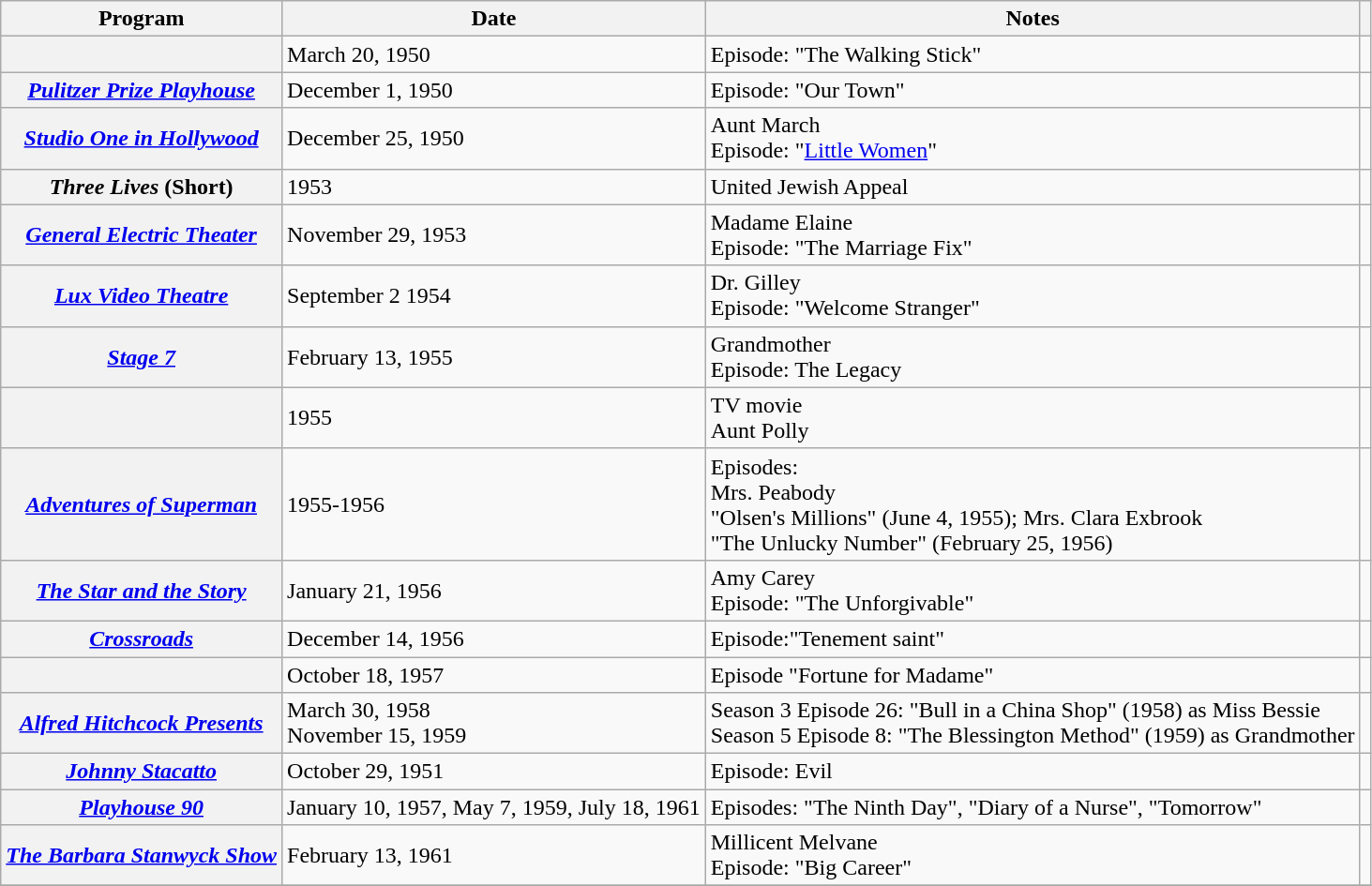<table class="wikitable sortable plainrowheaders">
<tr>
<th scope="col">Program</th>
<th scope="col">Date</th>
<th scope="col">Notes</th>
<th scope="col" class="unsortable"></th>
</tr>
<tr>
<th scope="row"></th>
<td>March 20, 1950</td>
<td>Episode: "The Walking Stick"</td>
<td align="center"></td>
</tr>
<tr>
<th scope="row"><em><a href='#'>Pulitzer Prize Playhouse</a></em></th>
<td>December 1, 1950</td>
<td>Episode: "Our Town"</td>
<td align="center"></td>
</tr>
<tr>
<th scope="row"><em><a href='#'>Studio One in Hollywood</a></em></th>
<td>December 25, 1950</td>
<td>Aunt March<br>Episode: "<a href='#'>Little Women</a>"</td>
<td align="center"></td>
</tr>
<tr>
<th scope="row"><em>Three Lives</em> (Short)</th>
<td>1953</td>
<td>United Jewish Appeal</td>
<td align="center"></td>
</tr>
<tr>
<th scope="row"><em><a href='#'>General Electric Theater</a></em></th>
<td>November 29, 1953</td>
<td>Madame Elaine<br> Episode: "The Marriage Fix"</td>
<td align="center"></td>
</tr>
<tr>
<th scope="row"><em><a href='#'>Lux Video Theatre</a></em></th>
<td>September 2 1954</td>
<td>Dr. Gilley<br>Episode: "Welcome Stranger"</td>
<td align="center"></td>
</tr>
<tr>
<th scope="row"><em><a href='#'>Stage 7</a></em></th>
<td>February 13, 1955</td>
<td>Grandmother<br>Episode: The Legacy</td>
<td align="center"></td>
</tr>
<tr>
<th scope="row"></th>
<td>1955</td>
<td>TV movie<br>Aunt Polly</td>
<td align="center"></td>
</tr>
<tr>
<th scope="row"><em><a href='#'>Adventures of Superman</a></em></th>
<td>1955-1956</td>
<td>Episodes:<br>Mrs. Peabody<br>"Olsen's Millions" (June 4, 1955); Mrs. Clara Exbrook<br>"The Unlucky Number" (February 25, 1956)</td>
<td align="center"></td>
</tr>
<tr>
<th scope="row"><em><a href='#'>The Star and the Story</a></em></th>
<td>January 21, 1956</td>
<td>Amy Carey<br>Episode: "The Unforgivable"</td>
<td align="center"></td>
</tr>
<tr>
<th scope="row"><em><a href='#'>Crossroads</a></em></th>
<td>December 14, 1956</td>
<td>Episode:"Tenement saint"</td>
<td align="center"></td>
</tr>
<tr>
<th scope="row"></th>
<td>October 18, 1957</td>
<td>Episode "Fortune for Madame"</td>
<td align="center"></td>
</tr>
<tr>
<th scope="row"><em><a href='#'>Alfred Hitchcock Presents</a></em></th>
<td>March 30, 1958<br>November 15, 1959</td>
<td>Season 3 Episode 26: "Bull in a China Shop" (1958) as Miss Bessie<br>Season 5 Episode 8: "The Blessington Method" (1959) as Grandmother</td>
<td align="center"></td>
</tr>
<tr>
<th scope="row"><em><a href='#'>Johnny Stacatto</a></em></th>
<td>October 29, 1951</td>
<td>Episode: Evil</td>
<td align="center"></td>
</tr>
<tr>
<th scope="row"><em><a href='#'>Playhouse 90</a></em></th>
<td>January 10, 1957, May 7, 1959, July 18, 1961</td>
<td>Episodes: "The Ninth Day", "Diary of a Nurse", "Tomorrow"</td>
<td align="center"></td>
</tr>
<tr>
<th scope="row"><em><a href='#'>The Barbara Stanwyck Show</a></em></th>
<td>February 13, 1961</td>
<td>Millicent Melvane<br>Episode: "Big Career"</td>
<td align="center"></td>
</tr>
<tr>
</tr>
</table>
